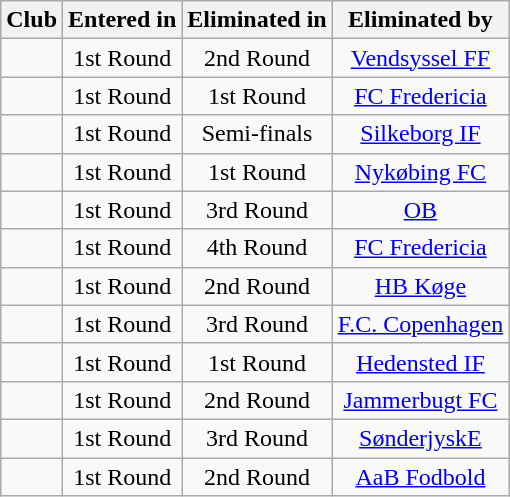<table class="wikitable sortable">
<tr>
<th>Club</th>
<th>Entered in</th>
<th>Eliminated in</th>
<th>Eliminated by</th>
</tr>
<tr>
<td></td>
<td align="center">1st Round</td>
<td align="center">2nd Round</td>
<td align="center"><a href='#'>Vendsyssel FF</a></td>
</tr>
<tr>
<td></td>
<td align="center">1st Round</td>
<td align="center">1st Round</td>
<td align="center"><a href='#'>FC Fredericia</a></td>
</tr>
<tr>
<td></td>
<td align="center">1st Round</td>
<td align="center">Semi-finals</td>
<td align="center"><a href='#'>Silkeborg IF</a></td>
</tr>
<tr>
<td></td>
<td align="center">1st Round</td>
<td align="center">1st Round</td>
<td align="center"><a href='#'>Nykøbing FC</a></td>
</tr>
<tr>
<td></td>
<td align="center">1st Round</td>
<td align="center">3rd Round</td>
<td align="center"><a href='#'>OB</a></td>
</tr>
<tr>
<td></td>
<td align="center">1st Round</td>
<td align="center">4th Round</td>
<td align="center"><a href='#'>FC Fredericia</a></td>
</tr>
<tr>
<td></td>
<td align="center">1st Round</td>
<td align="center">2nd Round</td>
<td align="center"><a href='#'>HB Køge</a></td>
</tr>
<tr>
<td></td>
<td align="center">1st Round</td>
<td align="center">3rd Round</td>
<td align="center"><a href='#'>F.C. Copenhagen</a></td>
</tr>
<tr>
<td></td>
<td align="center">1st Round</td>
<td align="center">1st Round</td>
<td align="center"><a href='#'>Hedensted IF</a></td>
</tr>
<tr>
<td></td>
<td align="center">1st Round</td>
<td align="center">2nd Round</td>
<td align="center"><a href='#'>Jammerbugt FC</a></td>
</tr>
<tr>
<td></td>
<td align="center">1st Round</td>
<td align="center">3rd Round</td>
<td align="center"><a href='#'>SønderjyskE</a></td>
</tr>
<tr>
<td></td>
<td align="center">1st Round</td>
<td align="center">2nd Round</td>
<td align="center"><a href='#'>AaB Fodbold</a></td>
</tr>
</table>
